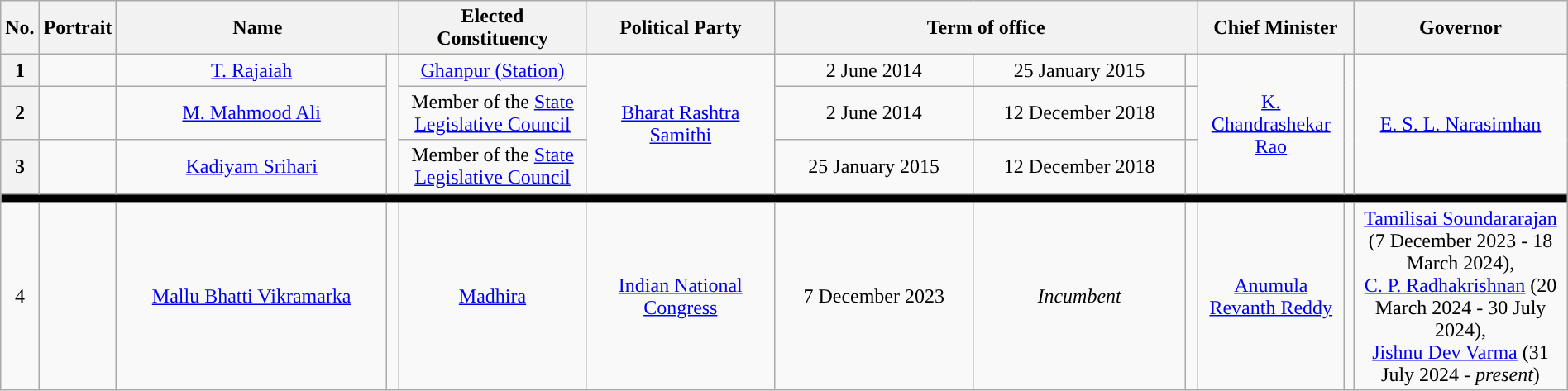<table class="wikitable sortable" style="width:100%; text-align:center">
<tr>
<th>No.</th>
<th>Portrait</th>
<th colspan="2" style="width:18%;">Name</th>
<th style="width:12%;">Elected Constituency</th>
<th style="width:12%;">Political Party</th>
<th colspan=3 style="width:27%;">Term of office</th>
<th colspan="2">Chief Minister</th>
<th>Governor</th>
</tr>
<tr>
<th>1</th>
<td></td>
<td><a href='#'>T. Rajaiah</a></td>
<td rowspan="3" style="background:"></td>
<td><a href='#'>Ghanpur (Station)</a></td>
<td rowspan="3"><a href='#'>Bharat Rashtra Samithi</a></td>
<td>2 June 2014</td>
<td>25 January 2015</td>
<td></td>
<td rowspan="3"><a href='#'>K. Chandrashekar Rao</a></td>
<td rowspan="3" style="background:"></td>
<td rowspan="3"><a href='#'>E. S. L. Narasimhan</a></td>
</tr>
<tr>
<th>2</th>
<td></td>
<td><a href='#'>M. Mahmood Ali</a></td>
<td>Member of the <a href='#'>State Legislative Council</a></td>
<td>2 June 2014</td>
<td>12 December 2018</td>
<td></td>
</tr>
<tr>
<th>3</th>
<td></td>
<td><a href='#'>Kadiyam Srihari</a></td>
<td>Member of the <a href='#'>State Legislative Council</a></td>
<td>25 January 2015</td>
<td>12 December 2018</td>
<td></td>
</tr>
<tr>
<td colspan="12" bgcolor="black"></td>
</tr>
<tr>
<td>4</td>
<td></td>
<td><a href='#'>Mallu Bhatti Vikramarka</a></td>
<td style="background:"></td>
<td><a href='#'>Madhira</a></td>
<td><a href='#'>Indian National Congress</a></td>
<td>7 December 2023</td>
<td><em>Incumbent</em></td>
<td></td>
<td><a href='#'>Anumula Revanth Reddy</a></td>
<td style="background:"></td>
<td><a href='#'>Tamilisai Soundararajan</a> (7 December 2023 - 18 March 2024),<br> <a href='#'>C. P. Radhakrishnan</a> (20 March 2024 - 30 July 2024),<br> <a href='#'>Jishnu Dev Varma</a> (31 July 2024 - <em>present</em>)</td>
</tr>
</table>
